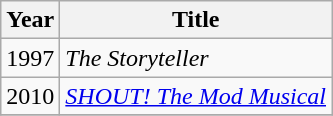<table class="wikitable">
<tr>
<th>Year</th>
<th>Title</th>
</tr>
<tr>
<td>1997</td>
<td><em>The Storyteller</em></td>
</tr>
<tr>
<td>2010</td>
<td><em><a href='#'>SHOUT! The Mod Musical</a></em></td>
</tr>
<tr>
</tr>
</table>
